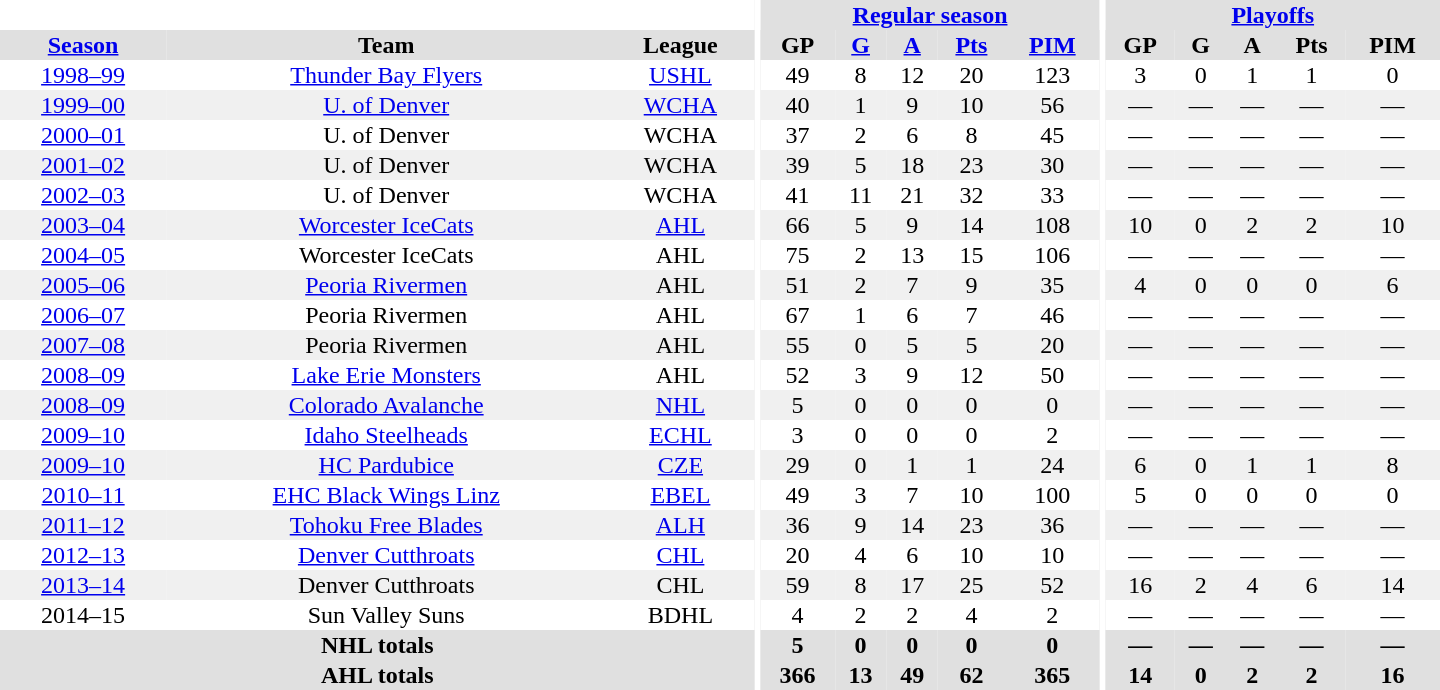<table border="0" cellpadding="1" cellspacing="0" style="text-align:center; width:60em">
<tr bgcolor="#e0e0e0">
<th colspan="3" bgcolor="#ffffff"></th>
<th rowspan="99" bgcolor="#ffffff"></th>
<th colspan="5"><a href='#'>Regular season</a></th>
<th rowspan="99" bgcolor="#ffffff"></th>
<th colspan="5"><a href='#'>Playoffs</a></th>
</tr>
<tr bgcolor="#e0e0e0">
<th><a href='#'>Season</a></th>
<th>Team</th>
<th>League</th>
<th>GP</th>
<th><a href='#'>G</a></th>
<th><a href='#'>A</a></th>
<th><a href='#'>Pts</a></th>
<th><a href='#'>PIM</a></th>
<th>GP</th>
<th>G</th>
<th>A</th>
<th>Pts</th>
<th>PIM</th>
</tr>
<tr ALIGN="center">
<td ALIGN="center"><a href='#'>1998–99</a></td>
<td ALIGN="center"><a href='#'>Thunder Bay Flyers</a></td>
<td ALIGN="center"><a href='#'>USHL</a></td>
<td ALIGN="center">49</td>
<td ALIGN="center">8</td>
<td ALIGN="center">12</td>
<td ALIGN="center">20</td>
<td ALIGN="center">123</td>
<td ALIGN="center">3</td>
<td ALIGN="center">0</td>
<td ALIGN="center">1</td>
<td ALIGN="center">1</td>
<td ALIGN="center">0</td>
</tr>
<tr ALIGN="center" bgcolor="#f0f0f0">
<td ALIGN="center"><a href='#'>1999–00</a></td>
<td ALIGN="center"><a href='#'>U. of Denver</a></td>
<td ALIGN="center"><a href='#'>WCHA</a></td>
<td ALIGN="center">40</td>
<td ALIGN="center">1</td>
<td ALIGN="center">9</td>
<td ALIGN="center">10</td>
<td ALIGN="center">56</td>
<td ALIGN="center">—</td>
<td ALIGN="center">—</td>
<td ALIGN="center">—</td>
<td ALIGN="center">—</td>
<td ALIGN="center">—</td>
</tr>
<tr ALIGN="center">
<td ALIGN="center"><a href='#'>2000–01</a></td>
<td ALIGN="center">U. of Denver</td>
<td ALIGN="center">WCHA</td>
<td ALIGN="center">37</td>
<td ALIGN="center">2</td>
<td ALIGN="center">6</td>
<td ALIGN="center">8</td>
<td ALIGN="center">45</td>
<td ALIGN="center">—</td>
<td ALIGN="center">—</td>
<td ALIGN="center">—</td>
<td ALIGN="center">—</td>
<td ALIGN="center">—</td>
</tr>
<tr ALIGN="center" bgcolor="#f0f0f0">
<td ALIGN="center"><a href='#'>2001–02</a></td>
<td ALIGN="center">U. of Denver</td>
<td ALIGN="center">WCHA</td>
<td ALIGN="center">39</td>
<td ALIGN="center">5</td>
<td ALIGN="center">18</td>
<td ALIGN="center">23</td>
<td ALIGN="center">30</td>
<td ALIGN="center">—</td>
<td ALIGN="center">—</td>
<td ALIGN="center">—</td>
<td ALIGN="center">—</td>
<td ALIGN="center">—</td>
</tr>
<tr ALIGN="center">
<td ALIGN="center"><a href='#'>2002–03</a></td>
<td ALIGN="center">U. of Denver</td>
<td ALIGN="center">WCHA</td>
<td ALIGN="center">41</td>
<td ALIGN="center">11</td>
<td ALIGN="center">21</td>
<td ALIGN="center">32</td>
<td ALIGN="center">33</td>
<td ALIGN="center">—</td>
<td ALIGN="center">—</td>
<td ALIGN="center">—</td>
<td ALIGN="center">—</td>
<td ALIGN="center">—</td>
</tr>
<tr ALIGN="center" bgcolor="#f0f0f0">
<td ALIGN="center"><a href='#'>2003–04</a></td>
<td ALIGN="center"><a href='#'>Worcester IceCats</a></td>
<td ALIGN="center"><a href='#'>AHL</a></td>
<td ALIGN="center">66</td>
<td ALIGN="center">5</td>
<td ALIGN="center">9</td>
<td ALIGN="center">14</td>
<td ALIGN="center">108</td>
<td ALIGN="center">10</td>
<td ALIGN="center">0</td>
<td ALIGN="center">2</td>
<td ALIGN="center">2</td>
<td ALIGN="center">10</td>
</tr>
<tr ALIGN="center">
<td ALIGN="center"><a href='#'>2004–05</a></td>
<td ALIGN="center">Worcester IceCats</td>
<td ALIGN="center">AHL</td>
<td ALIGN="center">75</td>
<td ALIGN="center">2</td>
<td ALIGN="center">13</td>
<td ALIGN="center">15</td>
<td ALIGN="center">106</td>
<td ALIGN="center">—</td>
<td ALIGN="center">—</td>
<td ALIGN="center">—</td>
<td ALIGN="center">—</td>
<td ALIGN="center">—</td>
</tr>
<tr ALIGN="center" bgcolor="#f0f0f0">
<td ALIGN="center"><a href='#'>2005–06</a></td>
<td ALIGN="center"><a href='#'>Peoria Rivermen</a></td>
<td ALIGN="center">AHL</td>
<td ALIGN="center">51</td>
<td ALIGN="center">2</td>
<td ALIGN="center">7</td>
<td ALIGN="center">9</td>
<td ALIGN="center">35</td>
<td ALIGN="center">4</td>
<td ALIGN="center">0</td>
<td ALIGN="center">0</td>
<td ALIGN="center">0</td>
<td ALIGN="center">6</td>
</tr>
<tr ALIGN="center">
<td ALIGN="center"><a href='#'>2006–07</a></td>
<td ALIGN="center">Peoria Rivermen</td>
<td ALIGN="center">AHL</td>
<td ALIGN="center">67</td>
<td ALIGN="center">1</td>
<td ALIGN="center">6</td>
<td ALIGN="center">7</td>
<td ALIGN="center">46</td>
<td ALIGN="center">—</td>
<td ALIGN="center">—</td>
<td ALIGN="center">—</td>
<td ALIGN="center">—</td>
<td ALIGN="center">—</td>
</tr>
<tr ALIGN="center" bgcolor="#f0f0f0">
<td ALIGN="center"><a href='#'>2007–08</a></td>
<td ALIGN="center">Peoria Rivermen</td>
<td ALIGN="center">AHL</td>
<td ALIGN="center">55</td>
<td ALIGN="center">0</td>
<td ALIGN="center">5</td>
<td ALIGN="center">5</td>
<td ALIGN="center">20</td>
<td ALIGN="center">—</td>
<td ALIGN="center">—</td>
<td ALIGN="center">—</td>
<td ALIGN="center">—</td>
<td ALIGN="center">—</td>
</tr>
<tr ALIGN="center">
<td ALIGN="center"><a href='#'>2008–09</a></td>
<td ALIGN="center"><a href='#'>Lake Erie Monsters</a></td>
<td ALIGN="center">AHL</td>
<td ALIGN="center">52</td>
<td ALIGN="center">3</td>
<td ALIGN="center">9</td>
<td ALIGN="center">12</td>
<td ALIGN="center">50</td>
<td ALIGN="center">—</td>
<td ALIGN="center">—</td>
<td ALIGN="center">—</td>
<td ALIGN="center">—</td>
<td ALIGN="center">—</td>
</tr>
<tr ALIGN="center"  bgcolor="#f0f0f0">
<td ALIGN="center"><a href='#'>2008–09</a></td>
<td ALIGN="center"><a href='#'>Colorado Avalanche</a></td>
<td ALIGN="center"><a href='#'>NHL</a></td>
<td ALIGN="center">5</td>
<td ALIGN="center">0</td>
<td ALIGN="center">0</td>
<td ALIGN="center">0</td>
<td ALIGN="center">0</td>
<td ALIGN="center">—</td>
<td ALIGN="center">—</td>
<td ALIGN="center">—</td>
<td ALIGN="center">—</td>
<td ALIGN="center">—</td>
</tr>
<tr ALIGN="center">
<td ALIGN="center"><a href='#'>2009–10</a></td>
<td ALIGN="center"><a href='#'>Idaho Steelheads</a></td>
<td ALIGN="center"><a href='#'>ECHL</a></td>
<td ALIGN="center">3</td>
<td ALIGN="center">0</td>
<td ALIGN="center">0</td>
<td ALIGN="center">0</td>
<td ALIGN="center">2</td>
<td ALIGN="center">—</td>
<td ALIGN="center">—</td>
<td ALIGN="center">—</td>
<td ALIGN="center">—</td>
<td ALIGN="center">—</td>
</tr>
<tr ALIGN="center" bgcolor="#f0f0f0">
<td ALIGN="center"><a href='#'>2009–10</a></td>
<td ALIGN="center"><a href='#'>HC Pardubice</a></td>
<td ALIGN="center"><a href='#'>CZE</a></td>
<td ALIGN="center">29</td>
<td ALIGN="center">0</td>
<td ALIGN="center">1</td>
<td ALIGN="center">1</td>
<td ALIGN="center">24</td>
<td ALIGN="center">6</td>
<td ALIGN="center">0</td>
<td ALIGN="center">1</td>
<td ALIGN="center">1</td>
<td ALIGN="center">8</td>
</tr>
<tr ALIGN="center">
<td ALIGN="center"><a href='#'>2010–11</a></td>
<td ALIGN="center"><a href='#'>EHC Black Wings Linz</a></td>
<td ALIGN="center"><a href='#'>EBEL</a></td>
<td ALIGN="center">49</td>
<td ALIGN="center">3</td>
<td ALIGN="center">7</td>
<td ALIGN="center">10</td>
<td ALIGN="center">100</td>
<td ALIGN="center">5</td>
<td ALIGN="center">0</td>
<td ALIGN="center">0</td>
<td ALIGN="center">0</td>
<td ALIGN="center">0</td>
</tr>
<tr ALIGN="center"  bgcolor="#f0f0f0">
<td ALIGN="center"><a href='#'>2011–12</a></td>
<td ALIGN="center"><a href='#'>Tohoku Free Blades</a></td>
<td ALIGN="center"><a href='#'>ALH</a></td>
<td ALIGN="center">36</td>
<td ALIGN="center">9</td>
<td ALIGN="center">14</td>
<td ALIGN="center">23</td>
<td ALIGN="center">36</td>
<td ALIGN="center">—</td>
<td ALIGN="center">—</td>
<td ALIGN="center">—</td>
<td ALIGN="center">—</td>
<td ALIGN="center">—</td>
</tr>
<tr>
<td><a href='#'>2012–13</a></td>
<td><a href='#'>Denver Cutthroats</a></td>
<td><a href='#'>CHL</a></td>
<td>20</td>
<td>4</td>
<td>6</td>
<td>10</td>
<td>10</td>
<td>—</td>
<td>—</td>
<td>—</td>
<td>—</td>
<td>—</td>
</tr>
<tr bgcolor="#f0f0f0">
<td><a href='#'>2013–14</a></td>
<td>Denver Cutthroats</td>
<td>CHL</td>
<td>59</td>
<td>8</td>
<td>17</td>
<td>25</td>
<td>52</td>
<td>16</td>
<td>2</td>
<td>4</td>
<td>6</td>
<td>14</td>
</tr>
<tr>
<td>2014–15</td>
<td>Sun Valley Suns</td>
<td>BDHL</td>
<td>4</td>
<td>2</td>
<td>2</td>
<td>4</td>
<td>2</td>
<td>—</td>
<td>—</td>
<td>—</td>
<td>—</td>
<td>—</td>
</tr>
<tr bgcolor="#e0e0e0">
<th colspan="3">NHL totals</th>
<th>5</th>
<th>0</th>
<th>0</th>
<th>0</th>
<th>0</th>
<th>—</th>
<th>—</th>
<th>—</th>
<th>—</th>
<th>—</th>
</tr>
<tr bgcolor="#e0e0e0">
<th colspan="3">AHL totals</th>
<th>366</th>
<th>13</th>
<th>49</th>
<th>62</th>
<th>365</th>
<th>14</th>
<th>0</th>
<th>2</th>
<th>2</th>
<th>16</th>
</tr>
</table>
